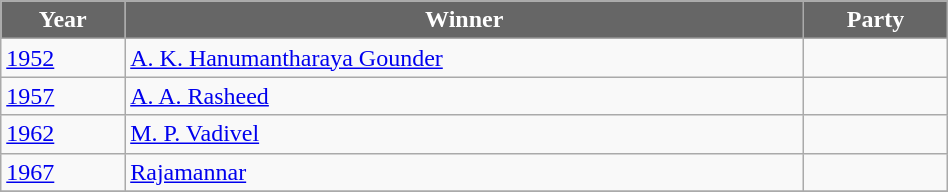<table class="wikitable" width="50%">
<tr>
<th style="background-color:#666666; color:white">Year</th>
<th style="background-color:#666666; color:white">Winner</th>
<th style="background-color:#666666; color:white" colspan="2">Party</th>
</tr>
<tr>
<td><a href='#'>1952</a></td>
<td><a href='#'>A. K. Hanumantharaya Gounder</a></td>
<td></td>
</tr>
<tr>
<td><a href='#'>1957</a></td>
<td><a href='#'>A. A. Rasheed</a></td>
<td></td>
</tr>
<tr>
<td><a href='#'>1962</a></td>
<td><a href='#'>M. P. Vadivel</a></td>
<td></td>
</tr>
<tr>
<td><a href='#'>1967</a></td>
<td><a href='#'>Rajamannar</a></td>
<td></td>
</tr>
<tr>
</tr>
</table>
